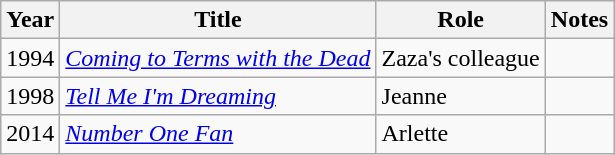<table class="wikitable sortable">
<tr>
<th>Year</th>
<th>Title</th>
<th>Role</th>
<th class="unsortable">Notes</th>
</tr>
<tr>
<td>1994</td>
<td><em><a href='#'>Coming to Terms with the Dead</a></em></td>
<td>Zaza's colleague</td>
<td></td>
</tr>
<tr>
<td>1998</td>
<td><em><a href='#'>Tell Me I'm Dreaming</a></em></td>
<td>Jeanne</td>
<td></td>
</tr>
<tr>
<td>2014</td>
<td><em><a href='#'>Number One Fan</a></em></td>
<td>Arlette</td>
<td></td>
</tr>
</table>
